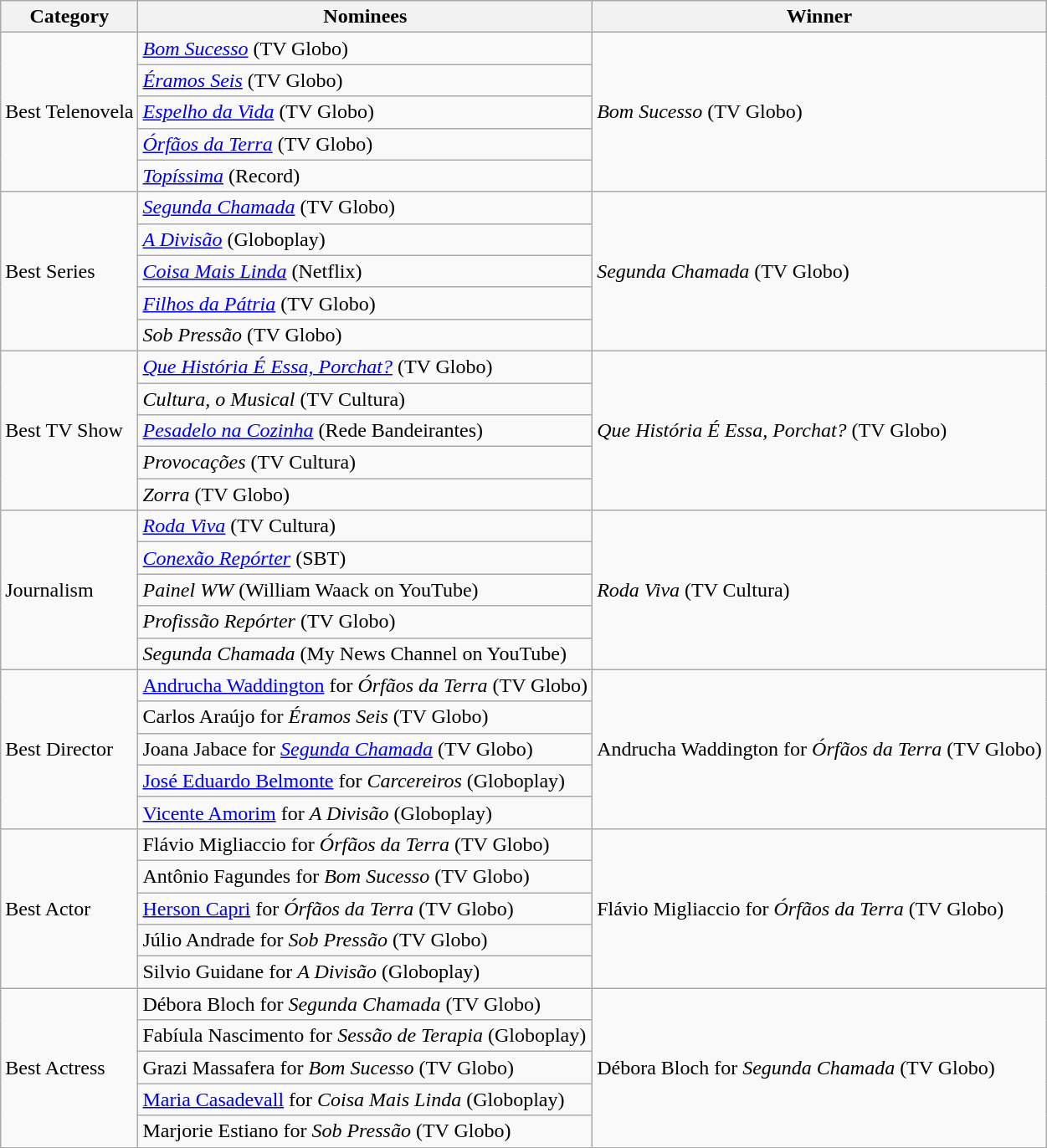<table class="wikitable">
<tr>
<th>Category</th>
<th>Nominees</th>
<th>Winner</th>
</tr>
<tr>
<td rowspan="5">Best Telenovela</td>
<td><em><a href='#'>Bom Sucesso</a></em> (TV Globo)</td>
<td rowspan="5"><em>Bom Sucesso</em> (TV Globo)</td>
</tr>
<tr>
<td><em><a href='#'>Éramos Seis</a></em> (TV Globo)</td>
</tr>
<tr>
<td><em><a href='#'>Espelho da Vida</a></em> (TV Globo)</td>
</tr>
<tr>
<td><em><a href='#'>Órfãos da Terra</a></em> (TV Globo)</td>
</tr>
<tr>
<td><em><a href='#'>Topíssima</a></em> (Record)</td>
</tr>
<tr>
<td rowspan="5">Best Series</td>
<td><em><a href='#'>Segunda Chamada</a></em> (TV Globo)</td>
<td rowspan="5"><em>Segunda Chamada</em> (TV Globo)</td>
</tr>
<tr>
<td><em><a href='#'>A Divisão</a></em> (Globoplay)</td>
</tr>
<tr>
<td><em><a href='#'>Coisa Mais Linda</a></em> (Netflix)</td>
</tr>
<tr>
<td><em><a href='#'>Filhos da Pátria</a></em> (TV Globo)</td>
</tr>
<tr>
<td><em>Sob Pressão</em> (TV Globo)</td>
</tr>
<tr>
<td rowspan="5">Best TV Show</td>
<td><em><a href='#'>Que História É Essa, Porchat?</a></em>  (TV Globo)</td>
<td rowspan="5"><em>Que História É Essa, Porchat?</em>  (TV Globo)</td>
</tr>
<tr>
<td><em>Cultura, o Musical</em> (TV Cultura)</td>
</tr>
<tr>
<td><em><a href='#'>Pesadelo na Cozinha</a></em> (Rede Bandeirantes)</td>
</tr>
<tr>
<td><em>Provocações</em> (TV Cultura)</td>
</tr>
<tr>
<td><em>Zorra</em> (TV Globo)</td>
</tr>
<tr>
<td rowspan="5">Journalism</td>
<td><em><a href='#'>Roda Viva</a></em> (TV Cultura)</td>
<td rowspan="5"><em>Roda Viva</em> (TV Cultura)</td>
</tr>
<tr>
<td><em><a href='#'>Conexão Repórter</a></em> (SBT)</td>
</tr>
<tr>
<td><em>Painel WW</em> (William Waack on YouTube)</td>
</tr>
<tr>
<td><em>Profissão Repórter</em> (TV Globo)</td>
</tr>
<tr>
<td><em>Segunda Chamada</em> (My News Channel on YouTube)</td>
</tr>
<tr>
<td rowspan="5">Best Director</td>
<td><a href='#'>Andrucha Waddington</a> for <em>Órfãos da Terra</em> (TV Globo)</td>
<td rowspan="5">Andrucha Waddington for <em>Órfãos da Terra</em> (TV Globo)</td>
</tr>
<tr>
<td>Carlos Araújo for <em>Éramos Seis</em> (TV Globo)</td>
</tr>
<tr>
<td>Joana Jabace for <em><a href='#'>Segunda Chamada</a></em> (TV Globo)</td>
</tr>
<tr>
<td><a href='#'>José Eduardo Belmonte</a> for <em>Carcereiros</em> (Globoplay)</td>
</tr>
<tr>
<td><a href='#'>Vicente Amorim</a> for <em>A Divisão</em> (Globoplay)</td>
</tr>
<tr>
<td rowspan="5">Best Actor</td>
<td>Flávio Migliaccio for <em>Órfãos da Terra</em> (TV Globo)</td>
<td rowspan="5">Flávio Migliaccio for <em>Órfãos da Terra</em> (TV Globo)</td>
</tr>
<tr>
<td>Antônio Fagundes for <em>Bom Sucesso</em> (TV Globo)</td>
</tr>
<tr>
<td><a href='#'>Herson Capri</a> for <em>Órfãos da Terra</em> (TV Globo)</td>
</tr>
<tr>
<td>Júlio Andrade for <em>Sob Pressão</em> (TV Globo)</td>
</tr>
<tr>
<td>Silvio Guidane for <em>A Divisão</em> (Globoplay)</td>
</tr>
<tr>
<td rowspan="5">Best Actress</td>
<td>Débora Bloch for <em>Segunda Chamada</em> (TV Globo)</td>
<td rowspan="5">Débora Bloch for <em>Segunda Chamada</em> (TV Globo)</td>
</tr>
<tr>
<td>Fabíula Nascimento for <em>Sessão de Terapia</em> (Globoplay)</td>
</tr>
<tr>
<td>Grazi Massafera for <em>Bom Sucesso</em> (TV Globo)</td>
</tr>
<tr>
<td><a href='#'>Maria Casadevall</a> for <em>Coisa Mais Linda</em> (Globoplay)</td>
</tr>
<tr>
<td>Marjorie Estiano for <em>Sob Pressão</em> (TV Globo)</td>
</tr>
</table>
